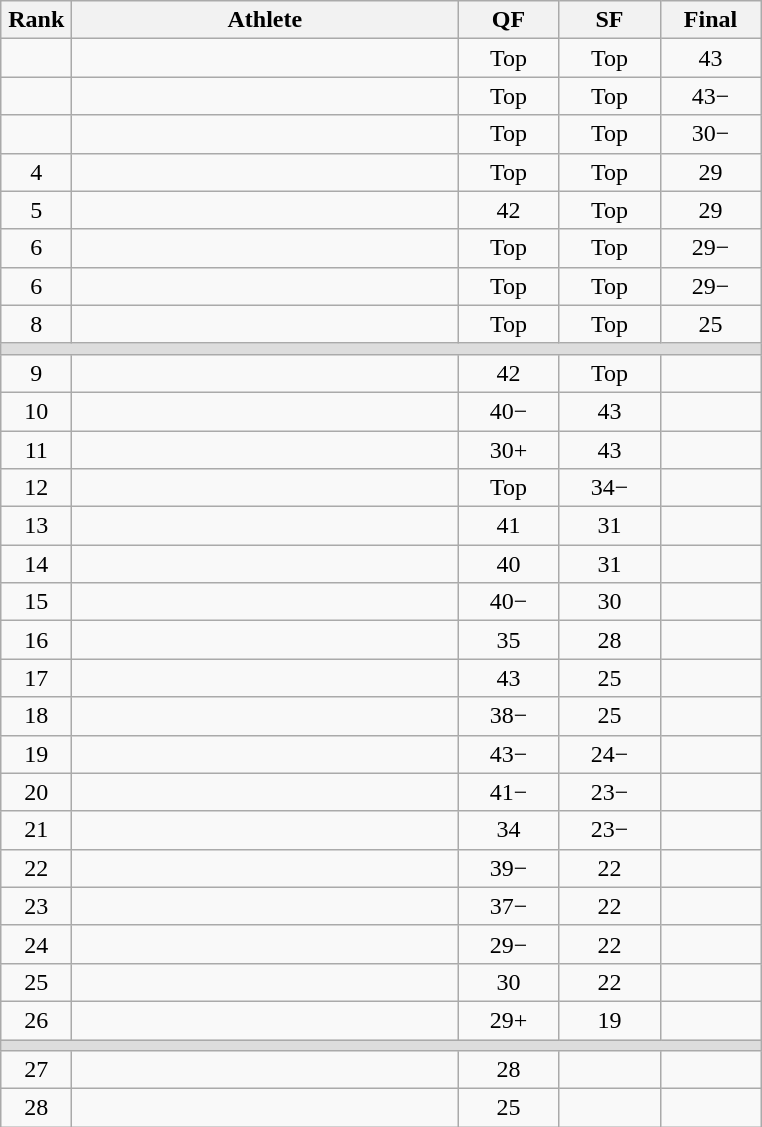<table class=wikitable style="text-align:center">
<tr>
<th width=40>Rank</th>
<th width=250>Athlete</th>
<th width=60>QF</th>
<th width=60>SF</th>
<th width=60>Final</th>
</tr>
<tr>
<td></td>
<td align=left></td>
<td>Top</td>
<td>Top</td>
<td>43</td>
</tr>
<tr>
<td></td>
<td align=left></td>
<td>Top</td>
<td>Top</td>
<td>43−</td>
</tr>
<tr>
<td></td>
<td align=left></td>
<td>Top</td>
<td>Top</td>
<td>30−</td>
</tr>
<tr>
<td>4</td>
<td align=left></td>
<td>Top</td>
<td>Top</td>
<td>29</td>
</tr>
<tr>
<td>5</td>
<td align=left></td>
<td>42</td>
<td>Top</td>
<td>29</td>
</tr>
<tr>
<td>6</td>
<td align=left></td>
<td>Top</td>
<td>Top</td>
<td>29−</td>
</tr>
<tr>
<td>6</td>
<td align=left></td>
<td>Top</td>
<td>Top</td>
<td>29−</td>
</tr>
<tr>
<td>8</td>
<td align=left></td>
<td>Top</td>
<td>Top</td>
<td>25</td>
</tr>
<tr bgcolor=#DDDDDD>
<td colspan=5></td>
</tr>
<tr>
<td>9</td>
<td align=left></td>
<td>42</td>
<td>Top</td>
<td></td>
</tr>
<tr>
<td>10</td>
<td align=left></td>
<td>40−</td>
<td>43</td>
<td></td>
</tr>
<tr>
<td>11</td>
<td align=left></td>
<td>30+</td>
<td>43</td>
<td></td>
</tr>
<tr>
<td>12</td>
<td align=left></td>
<td>Top</td>
<td>34−</td>
<td></td>
</tr>
<tr>
<td>13</td>
<td align=left></td>
<td>41</td>
<td>31</td>
<td></td>
</tr>
<tr>
<td>14</td>
<td align=left></td>
<td>40</td>
<td>31</td>
<td></td>
</tr>
<tr>
<td>15</td>
<td align=left></td>
<td>40−</td>
<td>30</td>
<td></td>
</tr>
<tr>
<td>16</td>
<td align=left></td>
<td>35</td>
<td>28</td>
<td></td>
</tr>
<tr>
<td>17</td>
<td align=left></td>
<td>43</td>
<td>25</td>
<td></td>
</tr>
<tr>
<td>18</td>
<td align=left></td>
<td>38−</td>
<td>25</td>
<td></td>
</tr>
<tr>
<td>19</td>
<td align=left></td>
<td>43−</td>
<td>24−</td>
<td></td>
</tr>
<tr>
<td>20</td>
<td align=left></td>
<td>41−</td>
<td>23−</td>
<td></td>
</tr>
<tr>
<td>21</td>
<td align=left></td>
<td>34</td>
<td>23−</td>
<td></td>
</tr>
<tr>
<td>22</td>
<td align=left></td>
<td>39−</td>
<td>22</td>
<td></td>
</tr>
<tr>
<td>23</td>
<td align=left></td>
<td>37−</td>
<td>22</td>
<td></td>
</tr>
<tr>
<td>24</td>
<td align=left></td>
<td>29−</td>
<td>22</td>
<td></td>
</tr>
<tr>
<td>25</td>
<td align=left></td>
<td>30</td>
<td>22</td>
<td></td>
</tr>
<tr>
<td>26</td>
<td align=left></td>
<td>29+</td>
<td>19</td>
<td></td>
</tr>
<tr bgcolor=#DDDDDD>
<td colspan=5></td>
</tr>
<tr>
<td>27</td>
<td align=left></td>
<td>28</td>
<td></td>
<td></td>
</tr>
<tr>
<td>28</td>
<td align=left></td>
<td>25</td>
<td></td>
<td></td>
</tr>
</table>
